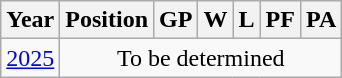<table class="wikitable" style="text-align: center;">
<tr>
<th>Year</th>
<th>Position</th>
<th>GP</th>
<th>W</th>
<th>L</th>
<th>PF</th>
<th>PA</th>
</tr>
<tr>
<td> <a href='#'>2025</a></td>
<td colspan=6>To be determined</td>
</tr>
</table>
